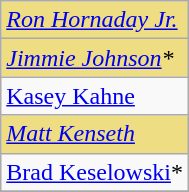<table class="wikitable" style="float:left;">
<tr>
<td style="background:#eedd82"><em><a href='#'>Ron Hornaday Jr.</a></em></td>
</tr>
<tr>
<td style="background:#eedd82"><em><a href='#'>Jimmie Johnson</a>*</em></td>
</tr>
<tr>
<td><a href='#'>Kasey Kahne</a></td>
</tr>
<tr>
<td style="background:#eedd82"><em><a href='#'>Matt Kenseth</a></em></td>
</tr>
<tr>
<td><a href='#'>Brad Keselowski</a>*</td>
</tr>
<tr>
</tr>
</table>
